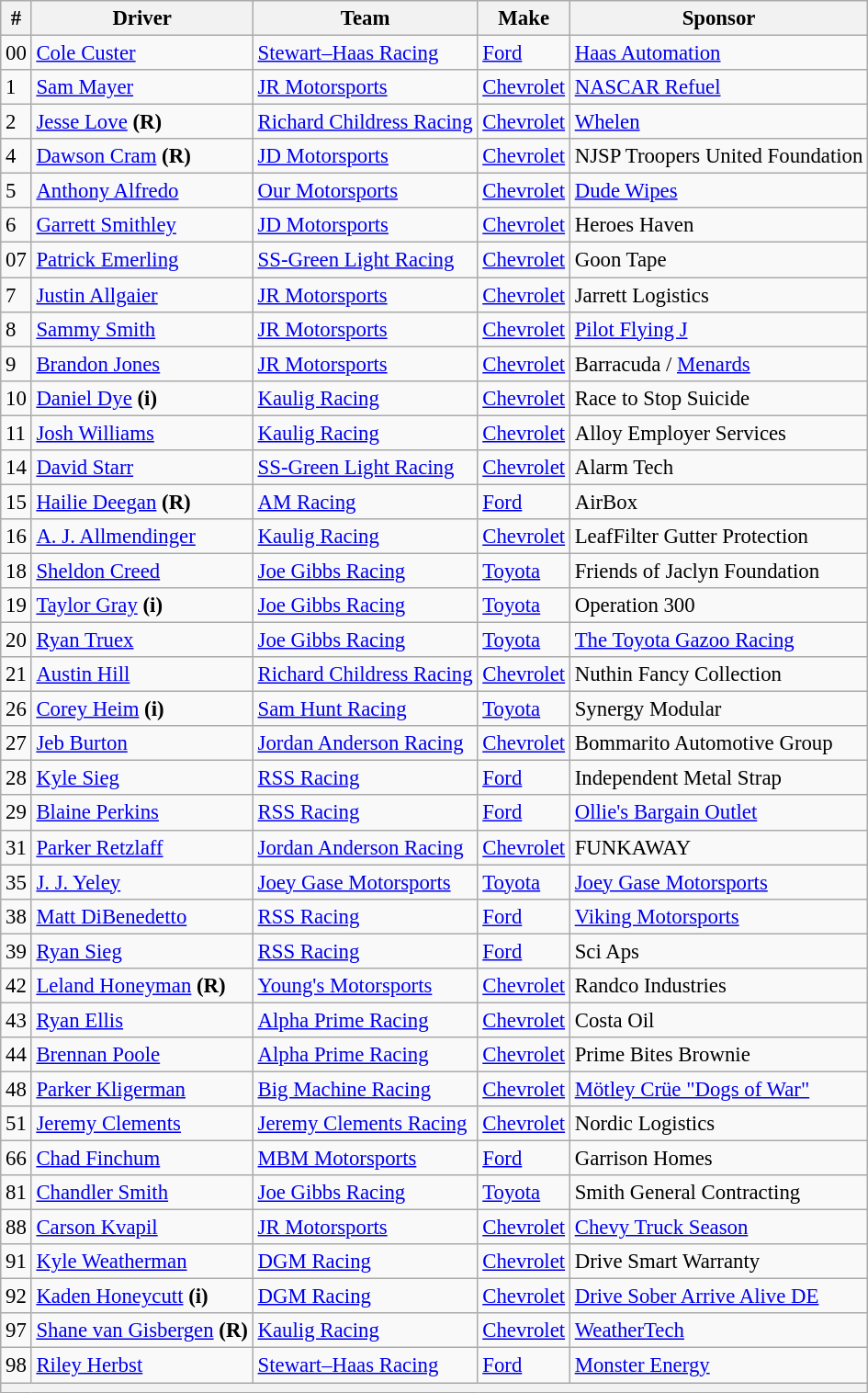<table class="wikitable" style="font-size: 95%;">
<tr>
<th>#</th>
<th>Driver</th>
<th>Team</th>
<th>Make</th>
<th>Sponsor</th>
</tr>
<tr>
<td>00</td>
<td><a href='#'>Cole Custer</a></td>
<td><a href='#'>Stewart–Haas Racing</a></td>
<td><a href='#'>Ford</a></td>
<td><a href='#'>Haas Automation</a></td>
</tr>
<tr>
<td>1</td>
<td><a href='#'>Sam Mayer</a></td>
<td><a href='#'>JR Motorsports</a></td>
<td><a href='#'>Chevrolet</a></td>
<td><a href='#'>NASCAR Refuel</a></td>
</tr>
<tr>
<td>2</td>
<td><a href='#'>Jesse Love</a> <strong>(R)</strong></td>
<td nowrap><a href='#'>Richard Childress Racing</a></td>
<td><a href='#'>Chevrolet</a></td>
<td><a href='#'>Whelen</a></td>
</tr>
<tr>
<td>4</td>
<td><a href='#'>Dawson Cram</a> <strong>(R)</strong></td>
<td><a href='#'>JD Motorsports</a></td>
<td><a href='#'>Chevrolet</a></td>
<td>NJSP Troopers United Foundation</td>
</tr>
<tr>
<td>5</td>
<td><a href='#'>Anthony Alfredo</a></td>
<td><a href='#'>Our Motorsports</a></td>
<td><a href='#'>Chevrolet</a></td>
<td><a href='#'>Dude Wipes</a></td>
</tr>
<tr>
<td>6</td>
<td><a href='#'>Garrett Smithley</a></td>
<td><a href='#'>JD Motorsports</a></td>
<td><a href='#'>Chevrolet</a></td>
<td>Heroes Haven</td>
</tr>
<tr>
<td>07</td>
<td><a href='#'>Patrick Emerling</a></td>
<td><a href='#'>SS-Green Light Racing</a></td>
<td><a href='#'>Chevrolet</a></td>
<td>Goon Tape</td>
</tr>
<tr>
<td>7</td>
<td><a href='#'>Justin Allgaier</a></td>
<td><a href='#'>JR Motorsports</a></td>
<td><a href='#'>Chevrolet</a></td>
<td>Jarrett Logistics</td>
</tr>
<tr>
<td>8</td>
<td><a href='#'>Sammy Smith</a></td>
<td><a href='#'>JR Motorsports</a></td>
<td><a href='#'>Chevrolet</a></td>
<td><a href='#'>Pilot Flying J</a></td>
</tr>
<tr>
<td>9</td>
<td><a href='#'>Brandon Jones</a></td>
<td><a href='#'>JR Motorsports</a></td>
<td><a href='#'>Chevrolet</a></td>
<td>Barracuda / <a href='#'>Menards</a></td>
</tr>
<tr>
<td>10</td>
<td><a href='#'>Daniel Dye</a> <strong>(i)</strong></td>
<td><a href='#'>Kaulig Racing</a></td>
<td><a href='#'>Chevrolet</a></td>
<td>Race to Stop Suicide</td>
</tr>
<tr>
<td>11</td>
<td><a href='#'>Josh Williams</a></td>
<td><a href='#'>Kaulig Racing</a></td>
<td><a href='#'>Chevrolet</a></td>
<td>Alloy Employer Services</td>
</tr>
<tr>
<td>14</td>
<td><a href='#'>David Starr</a></td>
<td><a href='#'>SS-Green Light Racing</a></td>
<td><a href='#'>Chevrolet</a></td>
<td>Alarm Tech</td>
</tr>
<tr>
<td>15</td>
<td><a href='#'>Hailie Deegan</a> <strong>(R)</strong></td>
<td><a href='#'>AM Racing</a></td>
<td><a href='#'>Ford</a></td>
<td>AirBox</td>
</tr>
<tr>
<td>16</td>
<td><a href='#'>A. J. Allmendinger</a></td>
<td><a href='#'>Kaulig Racing</a></td>
<td><a href='#'>Chevrolet</a></td>
<td>LeafFilter Gutter Protection</td>
</tr>
<tr>
<td>18</td>
<td><a href='#'>Sheldon Creed</a></td>
<td><a href='#'>Joe Gibbs Racing</a></td>
<td><a href='#'>Toyota</a></td>
<td>Friends of Jaclyn Foundation</td>
</tr>
<tr>
<td>19</td>
<td><a href='#'>Taylor Gray</a> <strong>(i)</strong></td>
<td><a href='#'>Joe Gibbs Racing</a></td>
<td><a href='#'>Toyota</a></td>
<td>Operation 300</td>
</tr>
<tr>
<td>20</td>
<td><a href='#'>Ryan Truex</a></td>
<td><a href='#'>Joe Gibbs Racing</a></td>
<td><a href='#'>Toyota</a></td>
<td><a href='#'>The Toyota Gazoo Racing</a></td>
</tr>
<tr>
<td>21</td>
<td><a href='#'>Austin Hill</a></td>
<td><a href='#'>Richard Childress Racing</a></td>
<td><a href='#'>Chevrolet</a></td>
<td>Nuthin Fancy Collection</td>
</tr>
<tr>
<td>26</td>
<td><a href='#'>Corey Heim</a> <strong>(i)</strong></td>
<td><a href='#'>Sam Hunt Racing</a></td>
<td><a href='#'>Toyota</a></td>
<td>Synergy Modular</td>
</tr>
<tr>
<td>27</td>
<td><a href='#'>Jeb Burton</a></td>
<td><a href='#'>Jordan Anderson Racing</a></td>
<td><a href='#'>Chevrolet</a></td>
<td>Bommarito Automotive Group</td>
</tr>
<tr>
<td>28</td>
<td><a href='#'>Kyle Sieg</a></td>
<td><a href='#'>RSS Racing</a></td>
<td><a href='#'>Ford</a></td>
<td>Independent Metal Strap</td>
</tr>
<tr>
<td>29</td>
<td><a href='#'>Blaine Perkins</a></td>
<td><a href='#'>RSS Racing</a></td>
<td><a href='#'>Ford</a></td>
<td><a href='#'>Ollie's Bargain Outlet</a></td>
</tr>
<tr>
<td>31</td>
<td><a href='#'>Parker Retzlaff</a></td>
<td><a href='#'>Jordan Anderson Racing</a></td>
<td><a href='#'>Chevrolet</a></td>
<td>FUNKAWAY</td>
</tr>
<tr>
<td>35</td>
<td><a href='#'>J. J. Yeley</a></td>
<td><a href='#'>Joey Gase Motorsports</a></td>
<td><a href='#'>Toyota</a></td>
<td><a href='#'>Joey Gase Motorsports</a></td>
</tr>
<tr>
<td>38</td>
<td><a href='#'>Matt DiBenedetto</a></td>
<td><a href='#'>RSS Racing</a></td>
<td><a href='#'>Ford</a></td>
<td><a href='#'>Viking Motorsports</a></td>
</tr>
<tr>
<td>39</td>
<td><a href='#'>Ryan Sieg</a></td>
<td><a href='#'>RSS Racing</a></td>
<td><a href='#'>Ford</a></td>
<td>Sci Aps</td>
</tr>
<tr>
<td>42</td>
<td><a href='#'>Leland Honeyman</a> <strong>(R)</strong></td>
<td><a href='#'>Young's Motorsports</a></td>
<td><a href='#'>Chevrolet</a></td>
<td>Randco Industries</td>
</tr>
<tr>
<td>43</td>
<td><a href='#'>Ryan Ellis</a></td>
<td><a href='#'>Alpha Prime Racing</a></td>
<td><a href='#'>Chevrolet</a></td>
<td>Costa Oil</td>
</tr>
<tr>
<td>44</td>
<td><a href='#'>Brennan Poole</a></td>
<td><a href='#'>Alpha Prime Racing</a></td>
<td><a href='#'>Chevrolet</a></td>
<td>Prime Bites Brownie</td>
</tr>
<tr>
<td>48</td>
<td><a href='#'>Parker Kligerman</a></td>
<td><a href='#'>Big Machine Racing</a></td>
<td><a href='#'>Chevrolet</a></td>
<td nowrap><a href='#'>Mötley Crüe "Dogs of War"</a></td>
</tr>
<tr>
<td>51</td>
<td><a href='#'>Jeremy Clements</a></td>
<td nowrap><a href='#'>Jeremy Clements Racing</a></td>
<td><a href='#'>Chevrolet</a></td>
<td>Nordic Logistics</td>
</tr>
<tr>
<td>66</td>
<td><a href='#'>Chad Finchum</a></td>
<td><a href='#'>MBM Motorsports</a></td>
<td><a href='#'>Ford</a></td>
<td>Garrison Homes</td>
</tr>
<tr>
<td>81</td>
<td><a href='#'>Chandler Smith</a></td>
<td><a href='#'>Joe Gibbs Racing</a></td>
<td><a href='#'>Toyota</a></td>
<td>Smith General Contracting</td>
</tr>
<tr>
<td>88</td>
<td><a href='#'>Carson Kvapil</a></td>
<td><a href='#'>JR Motorsports</a></td>
<td><a href='#'>Chevrolet</a></td>
<td><a href='#'>Chevy Truck Season</a></td>
</tr>
<tr>
<td>91</td>
<td><a href='#'>Kyle Weatherman</a></td>
<td><a href='#'>DGM Racing</a></td>
<td><a href='#'>Chevrolet</a></td>
<td>Drive Smart Warranty</td>
</tr>
<tr>
<td>92</td>
<td><a href='#'>Kaden Honeycutt</a> <strong>(i)</strong></td>
<td><a href='#'>DGM Racing</a></td>
<td><a href='#'>Chevrolet</a></td>
<td><a href='#'>Drive Sober Arrive Alive DE</a></td>
</tr>
<tr>
<td>97</td>
<td nowrap><a href='#'>Shane van Gisbergen</a> <strong>(R)</strong></td>
<td><a href='#'>Kaulig Racing</a></td>
<td><a href='#'>Chevrolet</a></td>
<td><a href='#'>WeatherTech</a></td>
</tr>
<tr>
<td>98</td>
<td><a href='#'>Riley Herbst</a></td>
<td><a href='#'>Stewart–Haas Racing</a></td>
<td><a href='#'>Ford</a></td>
<td><a href='#'>Monster Energy</a></td>
</tr>
<tr>
<th colspan="5"></th>
</tr>
</table>
